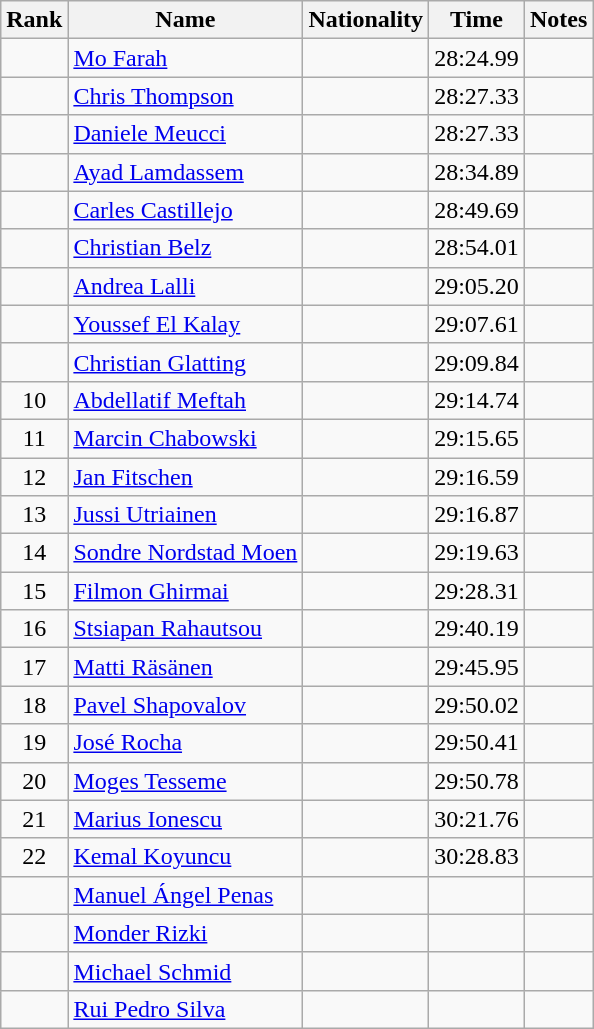<table class="wikitable sortable" style="text-align:center">
<tr>
<th>Rank</th>
<th>Name</th>
<th>Nationality</th>
<th>Time</th>
<th>Notes</th>
</tr>
<tr>
<td></td>
<td align="left"><a href='#'>Mo Farah</a></td>
<td align=left></td>
<td>28:24.99</td>
<td></td>
</tr>
<tr>
<td></td>
<td align="left"><a href='#'>Chris Thompson</a></td>
<td align=left></td>
<td>28:27.33</td>
<td></td>
</tr>
<tr>
<td></td>
<td align="left"><a href='#'>Daniele Meucci</a></td>
<td align=left></td>
<td>28:27.33</td>
<td></td>
</tr>
<tr>
<td></td>
<td align="left"><a href='#'>Ayad Lamdassem</a></td>
<td align=left></td>
<td>28:34.89</td>
<td></td>
</tr>
<tr>
<td></td>
<td align="left"><a href='#'>Carles Castillejo</a></td>
<td align=left></td>
<td>28:49.69</td>
<td></td>
</tr>
<tr>
<td></td>
<td align="left"><a href='#'>Christian Belz</a></td>
<td align=left></td>
<td>28:54.01</td>
<td></td>
</tr>
<tr>
<td></td>
<td align="left"><a href='#'>Andrea Lalli</a></td>
<td align=left></td>
<td>29:05.20</td>
<td></td>
</tr>
<tr>
<td></td>
<td align="left"><a href='#'>Youssef El Kalay</a></td>
<td align=left></td>
<td>29:07.61</td>
<td></td>
</tr>
<tr>
<td></td>
<td align="left"><a href='#'>Christian Glatting</a></td>
<td align=left></td>
<td>29:09.84</td>
<td></td>
</tr>
<tr>
<td>10</td>
<td align="left"><a href='#'>Abdellatif Meftah</a></td>
<td align=left></td>
<td>29:14.74</td>
<td></td>
</tr>
<tr>
<td>11</td>
<td align="left"><a href='#'>Marcin Chabowski</a></td>
<td align=left></td>
<td>29:15.65</td>
<td></td>
</tr>
<tr>
<td>12</td>
<td align="left"><a href='#'>Jan Fitschen</a></td>
<td align=left></td>
<td>29:16.59</td>
<td></td>
</tr>
<tr>
<td>13</td>
<td align="left"><a href='#'>Jussi Utriainen</a></td>
<td align=left></td>
<td>29:16.87</td>
<td></td>
</tr>
<tr>
<td>14</td>
<td align="left"><a href='#'>Sondre Nordstad Moen</a></td>
<td align=left></td>
<td>29:19.63</td>
<td></td>
</tr>
<tr>
<td>15</td>
<td align="left"><a href='#'>Filmon Ghirmai</a></td>
<td align=left></td>
<td>29:28.31</td>
<td></td>
</tr>
<tr>
<td>16</td>
<td align="left"><a href='#'>Stsiapan Rahautsou</a></td>
<td align=left></td>
<td>29:40.19</td>
<td></td>
</tr>
<tr>
<td>17</td>
<td align="left"><a href='#'>Matti Räsänen</a></td>
<td align=left></td>
<td>29:45.95</td>
<td></td>
</tr>
<tr>
<td>18</td>
<td align="left"><a href='#'>Pavel Shapovalov</a></td>
<td align=left></td>
<td>29:50.02</td>
<td></td>
</tr>
<tr>
<td>19</td>
<td align="left"><a href='#'>José Rocha</a></td>
<td align=left></td>
<td>29:50.41</td>
<td></td>
</tr>
<tr>
<td>20</td>
<td align="left"><a href='#'>Moges Tesseme</a></td>
<td align=left></td>
<td>29:50.78</td>
<td></td>
</tr>
<tr>
<td>21</td>
<td align="left"><a href='#'>Marius Ionescu</a></td>
<td align=left></td>
<td>30:21.76</td>
<td></td>
</tr>
<tr>
<td>22</td>
<td align="left"><a href='#'>Kemal Koyuncu</a></td>
<td align=left></td>
<td>30:28.83</td>
<td></td>
</tr>
<tr>
<td></td>
<td align="left"><a href='#'>Manuel Ángel Penas</a></td>
<td align=left></td>
<td></td>
<td></td>
</tr>
<tr>
<td></td>
<td align="left"><a href='#'>Monder Rizki</a></td>
<td align=left></td>
<td></td>
<td></td>
</tr>
<tr>
<td></td>
<td align="left"><a href='#'>Michael Schmid</a></td>
<td align=left></td>
<td></td>
<td></td>
</tr>
<tr>
<td></td>
<td align="left"><a href='#'>Rui Pedro Silva</a></td>
<td align=left></td>
<td></td>
<td></td>
</tr>
</table>
